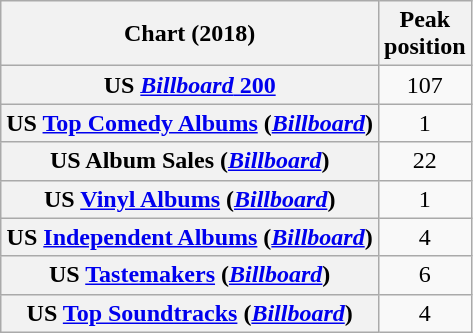<table class="wikitable sortable plainrowheaders" style="text-align:center">
<tr>
<th scope="col">Chart (2018)</th>
<th scope="col">Peak<br>position</th>
</tr>
<tr>
<th scope="row">US <a href='#'><em>Billboard</em> 200</a></th>
<td>107</td>
</tr>
<tr>
<th scope="row">US <a href='#'>Top Comedy Albums</a> (<em><a href='#'>Billboard</a></em>)</th>
<td>1</td>
</tr>
<tr>
<th scope="row">US Album Sales (<em><a href='#'>Billboard</a></em>)</th>
<td>22</td>
</tr>
<tr>
<th scope="row">US <a href='#'>Vinyl Albums</a> (<em><a href='#'>Billboard</a></em>)</th>
<td>1</td>
</tr>
<tr>
<th scope="row">US <a href='#'>Independent Albums</a> (<em><a href='#'>Billboard</a></em>)</th>
<td>4</td>
</tr>
<tr>
<th scope="row">US <a href='#'>Tastemakers</a> (<em><a href='#'>Billboard</a></em>)</th>
<td>6</td>
</tr>
<tr>
<th scope="row">US <a href='#'>Top Soundtracks</a> (<em><a href='#'>Billboard</a></em>)</th>
<td>4</td>
</tr>
</table>
